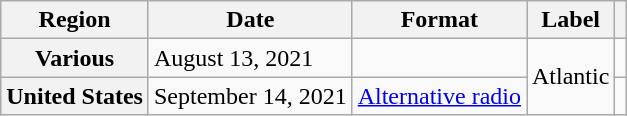<table class="wikitable plainrowheaders">
<tr>
<th scope="col">Region</th>
<th scope="col">Date</th>
<th scope="col">Format</th>
<th scope="col">Label</th>
<th scope="col"></th>
</tr>
<tr>
<th scope="row">Various</th>
<td>August 13, 2021</td>
<td></td>
<td rowspan="2">Atlantic</td>
<td></td>
</tr>
<tr>
<th scope="row">United States</th>
<td>September 14, 2021</td>
<td><a href='#'>Alternative radio</a></td>
<td></td>
</tr>
</table>
